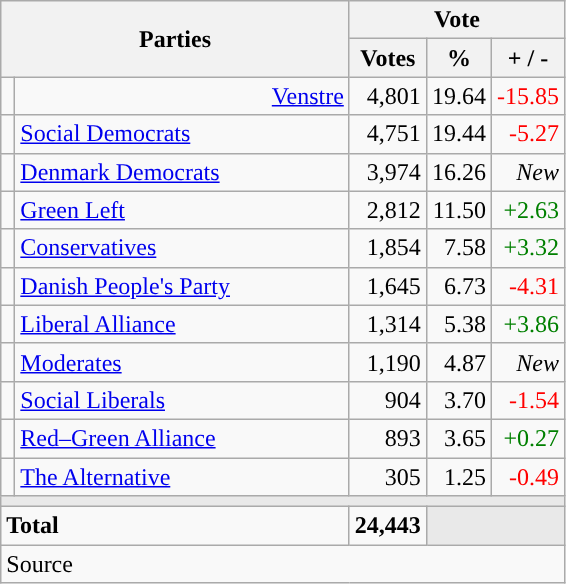<table class="wikitable" style="text-align:right;">
<tr>
<th style="text-align:centre;" rowspan="2" colspan="2" width="225">Parties</th>
<th colspan="3">Vote</th>
</tr>
<tr>
<th width="15">Votes</th>
<th width="15">%</th>
<th width="15">+ / -</th>
</tr>
<tr>
<td width=2 bgcolor=></td>
<td><a href='#'>Venstre</a></td>
<td>4,801</td>
<td>19.64</td>
<td style=color:red;>-15.85</td>
</tr>
<tr>
<td width=2 bgcolor=></td>
<td align=left><a href='#'>Social Democrats</a></td>
<td>4,751</td>
<td>19.44</td>
<td style=color:red;>-5.27</td>
</tr>
<tr>
<td width=2 bgcolor=></td>
<td align=left><a href='#'>Denmark Democrats</a></td>
<td>3,974</td>
<td>16.26</td>
<td><em>New</em></td>
</tr>
<tr>
<td width=2 bgcolor=></td>
<td align=left><a href='#'>Green Left</a></td>
<td>2,812</td>
<td>11.50</td>
<td style=color:green;>+2.63</td>
</tr>
<tr>
<td width=2 bgcolor=></td>
<td align=left><a href='#'>Conservatives</a></td>
<td>1,854</td>
<td>7.58</td>
<td style=color:green;>+3.32</td>
</tr>
<tr>
<td width=2 bgcolor=></td>
<td align=left><a href='#'>Danish People's Party</a></td>
<td>1,645</td>
<td>6.73</td>
<td style=color:red;>-4.31</td>
</tr>
<tr>
<td width=2 bgcolor=></td>
<td align=left><a href='#'>Liberal Alliance</a></td>
<td>1,314</td>
<td>5.38</td>
<td style=color:green;>+3.86</td>
</tr>
<tr>
<td width=2 bgcolor=></td>
<td align=left><a href='#'>Moderates</a></td>
<td>1,190</td>
<td>4.87</td>
<td><em>New</em></td>
</tr>
<tr>
<td width=2 bgcolor=></td>
<td align=left><a href='#'>Social Liberals</a></td>
<td>904</td>
<td>3.70</td>
<td style=color:red;>-1.54</td>
</tr>
<tr>
<td width=2 bgcolor=></td>
<td align=left><a href='#'>Red–Green Alliance</a></td>
<td>893</td>
<td>3.65</td>
<td style=color:green;>+0.27</td>
</tr>
<tr>
<td width=2 bgcolor=></td>
<td align=left><a href='#'>The Alternative</a></td>
<td>305</td>
<td>1.25</td>
<td style=color:red;>-0.49</td>
</tr>
<tr>
<td colspan="7" bgcolor="#E9E9E9"></td>
</tr>
<tr>
<td align="left" colspan="2"><strong>Total</strong></td>
<td><strong>24,443</strong></td>
<td bgcolor=#E9E9E9 colspan=2></td>
</tr>
<tr>
<td align="left" colspan="6">Source</td>
</tr>
</table>
